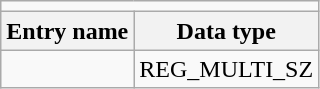<table class="wikitable" style="margin:1.5em 1em 1.5em 2em;">
<tr>
<td colspan="2"></td>
</tr>
<tr>
<th>Entry name</th>
<th>Data type</th>
</tr>
<tr>
<td></td>
<td>REG_MULTI_SZ</td>
</tr>
</table>
